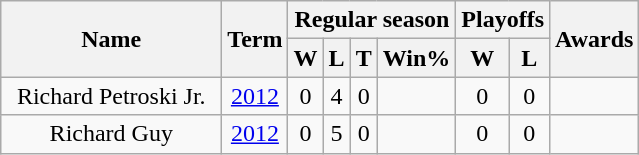<table class="wikitable">
<tr>
<th rowspan="2" style="width:140px;">Name</th>
<th rowspan="2">Term</th>
<th colspan="4">Regular season</th>
<th colspan="2">Playoffs</th>
<th rowspan="2">Awards</th>
</tr>
<tr>
<th>W</th>
<th>L</th>
<th>T</th>
<th>Win%</th>
<th>W</th>
<th>L</th>
</tr>
<tr>
<td style="text-align:center;">Richard Petroski Jr.</td>
<td style="text-align:center;"><a href='#'>2012</a></td>
<td style="text-align:center;">0</td>
<td style="text-align:center;">4</td>
<td style="text-align:center;">0</td>
<td style="text-align:center;"></td>
<td style="text-align:center;">0</td>
<td style="text-align:center;">0</td>
<td style="text-align:center;"></td>
</tr>
<tr>
<td style="text-align:center;">Richard Guy</td>
<td style="text-align:center;"><a href='#'>2012</a></td>
<td style="text-align:center;">0</td>
<td style="text-align:center;">5</td>
<td style="text-align:center;">0</td>
<td style="text-align:center;"></td>
<td style="text-align:center;">0</td>
<td style="text-align:center;">0</td>
<td style="text-align:center;"></td>
</tr>
</table>
